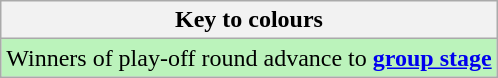<table class="wikitable">
<tr>
<th>Key to colours</th>
</tr>
<tr bgcolor=#BBF3BB>
<td>Winners of play-off round advance to <strong><a href='#'>group stage</a></strong></td>
</tr>
</table>
